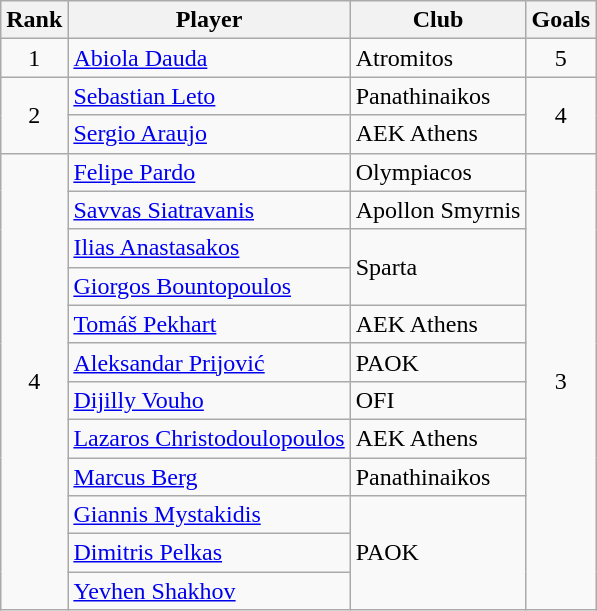<table class="wikitable sortable" style="text-align:center">
<tr>
<th>Rank</th>
<th>Player</th>
<th>Club</th>
<th>Goals</th>
</tr>
<tr>
<td>1</td>
<td align="left"> <a href='#'>Abiola Dauda</a></td>
<td align="left">Atromitos</td>
<td>5</td>
</tr>
<tr>
<td rowspan=2>2</td>
<td align="left"> <a href='#'>Sebastian Leto</a></td>
<td align="left">Panathinaikos</td>
<td rowspan=2>4</td>
</tr>
<tr>
<td align="left"> <a href='#'>Sergio Araujo</a></td>
<td align="left">AEK Athens</td>
</tr>
<tr>
<td rowspan=12>4</td>
<td align="left"> <a href='#'>Felipe Pardo</a></td>
<td align="left">Olympiacos</td>
<td rowspan=12>3</td>
</tr>
<tr>
<td align="left"> <a href='#'>Savvas Siatravanis</a></td>
<td align="left">Apollon Smyrnis</td>
</tr>
<tr>
<td align="left"> <a href='#'>Ilias Anastasakos</a></td>
<td align="left" rowspan=2>Sparta</td>
</tr>
<tr>
<td align="left"> <a href='#'>Giorgos Bountopoulos</a></td>
</tr>
<tr>
<td align="left"> <a href='#'>Tomáš Pekhart</a></td>
<td align="left">AEK Athens</td>
</tr>
<tr>
<td align="left"> <a href='#'>Aleksandar Prijović</a></td>
<td align="left">PAOK</td>
</tr>
<tr>
<td align="left"> <a href='#'>Dijilly Vouho</a></td>
<td align="left">OFI</td>
</tr>
<tr>
<td align="left"> <a href='#'>Lazaros Christodoulopoulos</a></td>
<td align="left">AEK Athens</td>
</tr>
<tr>
<td align="left"> <a href='#'>Marcus Berg</a></td>
<td align="left">Panathinaikos</td>
</tr>
<tr>
<td align="left"> <a href='#'>Giannis Mystakidis</a></td>
<td align="left" rowspan=3>PAOK</td>
</tr>
<tr>
<td align="left"> <a href='#'>Dimitris Pelkas</a></td>
</tr>
<tr>
<td align="left"> <a href='#'>Yevhen Shakhov</a></td>
</tr>
</table>
